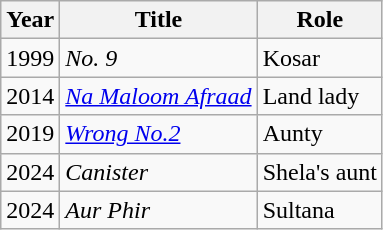<table class="wikitable">
<tr>
<th>Year</th>
<th>Title</th>
<th>Role</th>
</tr>
<tr>
<td>1999</td>
<td><em>No. 9</em></td>
<td>Kosar</td>
</tr>
<tr>
<td>2014</td>
<td><em><a href='#'>Na Maloom Afraad</a></em></td>
<td>Land lady</td>
</tr>
<tr>
<td>2019</td>
<td><em><a href='#'>Wrong No.2</a></em></td>
<td>Aunty</td>
</tr>
<tr>
<td>2024</td>
<td><em>Canister</em></td>
<td>Shela's aunt</td>
</tr>
<tr>
<td>2024</td>
<td><em>Aur Phir</em></td>
<td>Sultana</td>
</tr>
</table>
